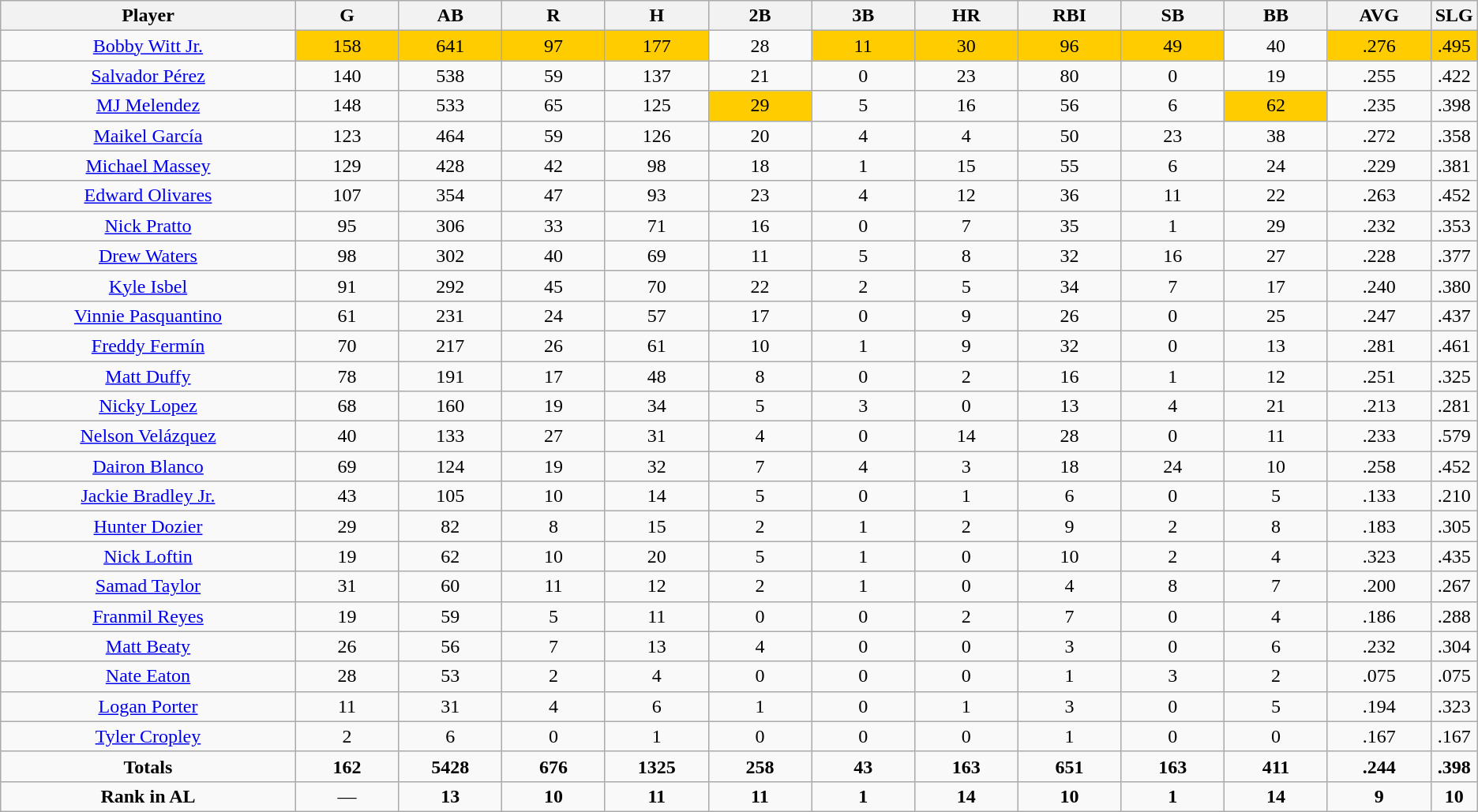<table class=wikitable style="text-align:center">
<tr>
<th bgcolor=#DDDDFF; width="20%">Player</th>
<th bgcolor=#DDDDFF; width="7%">G</th>
<th bgcolor=#DDDDFF; width="7%">AB</th>
<th bgcolor=#DDDDFF; width="7%">R</th>
<th bgcolor=#DDDDFF; width="7%">H</th>
<th bgcolor=#DDDDFF; width="7%">2B</th>
<th bgcolor=#DDDDFF; width="7%">3B</th>
<th bgcolor=#DDDDFF; width="7%">HR</th>
<th bgcolor=#DDDDFF; width="7%">RBI</th>
<th bgcolor=#DDDDFF; width="7%">SB</th>
<th bgcolor=#DDDDFF; width="7%">BB</th>
<th bgcolor=#DDDDFF; width="7%">AVG</th>
<th bgcolor=#DDDDFF; width="7%">SLG</th>
</tr>
<tr>
<td><a href='#'>Bobby Witt Jr.</a></td>
<td bgcolor=#ffcc00>158</td>
<td bgcolor=#ffcc00>641</td>
<td bgcolor=#ffcc00>97</td>
<td bgcolor=#ffcc00>177</td>
<td>28</td>
<td bgcolor=#ffcc00>11</td>
<td bgcolor=#ffcc00>30</td>
<td bgcolor=#ffcc00>96</td>
<td bgcolor=#ffcc00>49</td>
<td>40</td>
<td bgcolor=#ffcc00>.276</td>
<td bgcolor=#ffcc00>.495</td>
</tr>
<tr>
<td><a href='#'>Salvador Pérez</a></td>
<td>140</td>
<td>538</td>
<td>59</td>
<td>137</td>
<td>21</td>
<td>0</td>
<td>23</td>
<td>80</td>
<td>0</td>
<td>19</td>
<td>.255</td>
<td>.422</td>
</tr>
<tr>
<td><a href='#'>MJ Melendez</a></td>
<td>148</td>
<td>533</td>
<td>65</td>
<td>125</td>
<td bgcolor=#ffcc00>29</td>
<td>5</td>
<td>16</td>
<td>56</td>
<td>6</td>
<td bgcolor=#ffcc00>62</td>
<td>.235</td>
<td>.398</td>
</tr>
<tr>
<td><a href='#'>Maikel García</a></td>
<td>123</td>
<td>464</td>
<td>59</td>
<td>126</td>
<td>20</td>
<td>4</td>
<td>4</td>
<td>50</td>
<td>23</td>
<td>38</td>
<td>.272</td>
<td>.358</td>
</tr>
<tr>
<td><a href='#'>Michael Massey</a></td>
<td>129</td>
<td>428</td>
<td>42</td>
<td>98</td>
<td>18</td>
<td>1</td>
<td>15</td>
<td>55</td>
<td>6</td>
<td>24</td>
<td>.229</td>
<td>.381</td>
</tr>
<tr>
<td><a href='#'>Edward Olivares</a></td>
<td>107</td>
<td>354</td>
<td>47</td>
<td>93</td>
<td>23</td>
<td>4</td>
<td>12</td>
<td>36</td>
<td>11</td>
<td>22</td>
<td>.263</td>
<td>.452</td>
</tr>
<tr>
<td><a href='#'>Nick Pratto</a></td>
<td>95</td>
<td>306</td>
<td>33</td>
<td>71</td>
<td>16</td>
<td>0</td>
<td>7</td>
<td>35</td>
<td>1</td>
<td>29</td>
<td>.232</td>
<td>.353</td>
</tr>
<tr>
<td><a href='#'>Drew Waters</a></td>
<td>98</td>
<td>302</td>
<td>40</td>
<td>69</td>
<td>11</td>
<td>5</td>
<td>8</td>
<td>32</td>
<td>16</td>
<td>27</td>
<td>.228</td>
<td>.377</td>
</tr>
<tr>
<td><a href='#'>Kyle Isbel</a></td>
<td>91</td>
<td>292</td>
<td>45</td>
<td>70</td>
<td>22</td>
<td>2</td>
<td>5</td>
<td>34</td>
<td>7</td>
<td>17</td>
<td>.240</td>
<td>.380</td>
</tr>
<tr>
<td><a href='#'>Vinnie Pasquantino</a></td>
<td>61</td>
<td>231</td>
<td>24</td>
<td>57</td>
<td>17</td>
<td>0</td>
<td>9</td>
<td>26</td>
<td>0</td>
<td>25</td>
<td>.247</td>
<td>.437</td>
</tr>
<tr>
<td><a href='#'>Freddy Fermín</a></td>
<td>70</td>
<td>217</td>
<td>26</td>
<td>61</td>
<td>10</td>
<td>1</td>
<td>9</td>
<td>32</td>
<td>0</td>
<td>13</td>
<td>.281</td>
<td>.461</td>
</tr>
<tr>
<td><a href='#'>Matt Duffy</a></td>
<td>78</td>
<td>191</td>
<td>17</td>
<td>48</td>
<td>8</td>
<td>0</td>
<td>2</td>
<td>16</td>
<td>1</td>
<td>12</td>
<td>.251</td>
<td>.325</td>
</tr>
<tr>
<td><a href='#'>Nicky Lopez</a></td>
<td>68</td>
<td>160</td>
<td>19</td>
<td>34</td>
<td>5</td>
<td>3</td>
<td>0</td>
<td>13</td>
<td>4</td>
<td>21</td>
<td>.213</td>
<td>.281</td>
</tr>
<tr>
<td><a href='#'>Nelson Velázquez</a></td>
<td>40</td>
<td>133</td>
<td>27</td>
<td>31</td>
<td>4</td>
<td>0</td>
<td>14</td>
<td>28</td>
<td>0</td>
<td>11</td>
<td>.233</td>
<td>.579</td>
</tr>
<tr>
<td><a href='#'>Dairon Blanco</a></td>
<td>69</td>
<td>124</td>
<td>19</td>
<td>32</td>
<td>7</td>
<td>4</td>
<td>3</td>
<td>18</td>
<td>24</td>
<td>10</td>
<td>.258</td>
<td>.452</td>
</tr>
<tr>
<td><a href='#'>Jackie Bradley Jr.</a></td>
<td>43</td>
<td>105</td>
<td>10</td>
<td>14</td>
<td>5</td>
<td>0</td>
<td>1</td>
<td>6</td>
<td>0</td>
<td>5</td>
<td>.133</td>
<td>.210</td>
</tr>
<tr>
<td><a href='#'>Hunter Dozier</a></td>
<td>29</td>
<td>82</td>
<td>8</td>
<td>15</td>
<td>2</td>
<td>1</td>
<td>2</td>
<td>9</td>
<td>2</td>
<td>8</td>
<td>.183</td>
<td>.305</td>
</tr>
<tr>
<td><a href='#'>Nick Loftin</a></td>
<td>19</td>
<td>62</td>
<td>10</td>
<td>20</td>
<td>5</td>
<td>1</td>
<td>0</td>
<td>10</td>
<td>2</td>
<td>4</td>
<td>.323</td>
<td>.435</td>
</tr>
<tr>
<td><a href='#'>Samad Taylor</a></td>
<td>31</td>
<td>60</td>
<td>11</td>
<td>12</td>
<td>2</td>
<td>1</td>
<td>0</td>
<td>4</td>
<td>8</td>
<td>7</td>
<td>.200</td>
<td>.267</td>
</tr>
<tr>
<td><a href='#'>Franmil Reyes</a></td>
<td>19</td>
<td>59</td>
<td>5</td>
<td>11</td>
<td>0</td>
<td>0</td>
<td>2</td>
<td>7</td>
<td>0</td>
<td>4</td>
<td>.186</td>
<td>.288</td>
</tr>
<tr>
<td><a href='#'>Matt Beaty</a></td>
<td>26</td>
<td>56</td>
<td>7</td>
<td>13</td>
<td>4</td>
<td>0</td>
<td>0</td>
<td>3</td>
<td>0</td>
<td>6</td>
<td>.232</td>
<td>.304</td>
</tr>
<tr>
<td><a href='#'>Nate Eaton</a></td>
<td>28</td>
<td>53</td>
<td>2</td>
<td>4</td>
<td>0</td>
<td>0</td>
<td>0</td>
<td>1</td>
<td>3</td>
<td>2</td>
<td>.075</td>
<td>.075</td>
</tr>
<tr>
<td><a href='#'>Logan Porter</a></td>
<td>11</td>
<td>31</td>
<td>4</td>
<td>6</td>
<td>1</td>
<td>0</td>
<td>1</td>
<td>3</td>
<td>0</td>
<td>5</td>
<td>.194</td>
<td>.323</td>
</tr>
<tr>
<td><a href='#'>Tyler Cropley</a></td>
<td>2</td>
<td>6</td>
<td>0</td>
<td>1</td>
<td>0</td>
<td>0</td>
<td>0</td>
<td>1</td>
<td>0</td>
<td>0</td>
<td>.167</td>
<td>.167</td>
</tr>
<tr>
<td><strong>Totals</strong></td>
<td><strong>162</strong></td>
<td><strong>5428</strong></td>
<td><strong>676</strong></td>
<td><strong>1325</strong></td>
<td><strong>258</strong></td>
<td><strong>43</strong></td>
<td><strong>163</strong></td>
<td><strong>651</strong></td>
<td><strong>163</strong></td>
<td><strong>411</strong></td>
<td><strong>.244</strong></td>
<td><strong>.398</strong></td>
</tr>
<tr>
<td><strong>Rank in AL</strong></td>
<td>—</td>
<td><strong>13</strong></td>
<td><strong>10</strong></td>
<td><strong>11</strong></td>
<td><strong>11</strong></td>
<td><strong>1</strong></td>
<td><strong>14</strong></td>
<td><strong>10</strong></td>
<td><strong>1</strong></td>
<td><strong>14</strong></td>
<td><strong>9</strong></td>
<td><strong>10</strong></td>
</tr>
</table>
